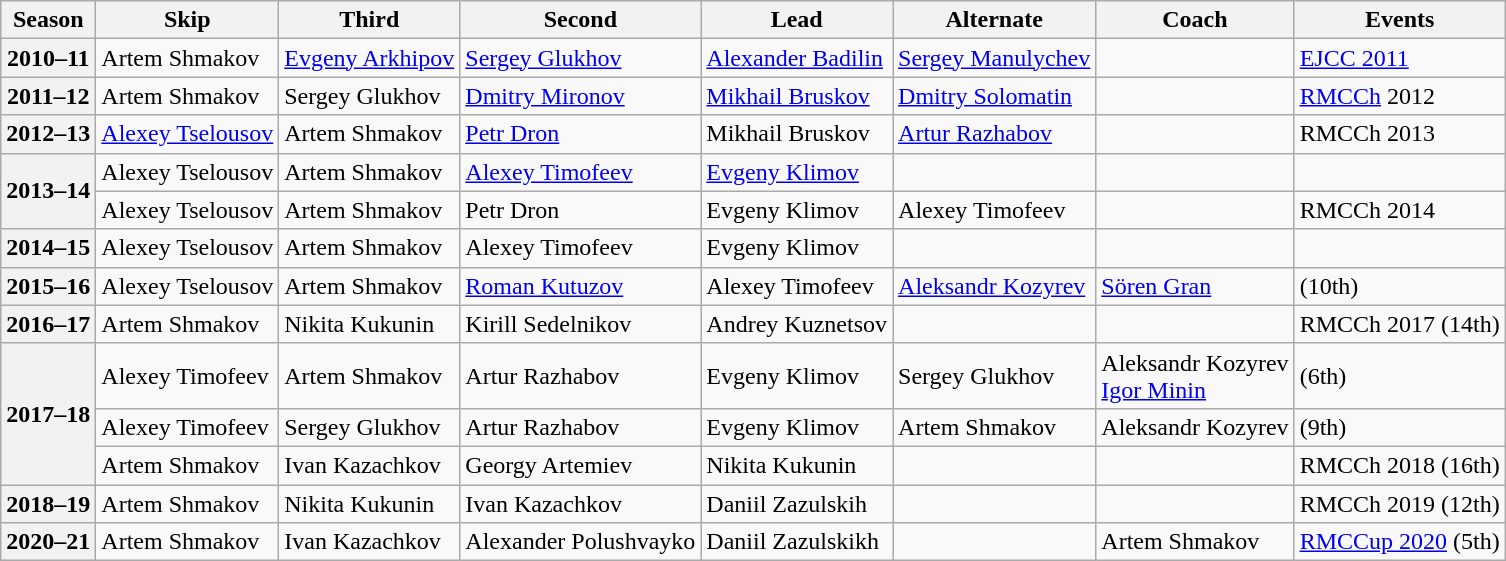<table class="wikitable">
<tr>
<th scope="col">Season</th>
<th scope="col">Skip</th>
<th scope="col">Third</th>
<th scope="col">Second</th>
<th scope="col">Lead</th>
<th scope="col">Alternate</th>
<th scope="col">Coach</th>
<th scope="col">Events</th>
</tr>
<tr>
<th scope="row">2010–11</th>
<td>Artem Shmakov</td>
<td><a href='#'>Evgeny Arkhipov</a></td>
<td><a href='#'>Sergey Glukhov</a></td>
<td><a href='#'>Alexander Badilin</a></td>
<td><a href='#'>Sergey Manulychev</a></td>
<td></td>
<td><a href='#'>EJCC 2011</a> </td>
</tr>
<tr>
<th scope="row">2011–12</th>
<td>Artem Shmakov</td>
<td>Sergey Glukhov</td>
<td><a href='#'>Dmitry Mironov</a></td>
<td><a href='#'>Mikhail Bruskov</a></td>
<td><a href='#'>Dmitry Solomatin</a></td>
<td></td>
<td><a href='#'>RMCCh</a> 2012 </td>
</tr>
<tr>
<th scope="row">2012–13</th>
<td><a href='#'>Alexey Tselousov</a></td>
<td>Artem Shmakov</td>
<td><a href='#'>Petr Dron</a></td>
<td>Mikhail Bruskov</td>
<td><a href='#'>Artur Razhabov</a></td>
<td></td>
<td>RMCCh 2013 </td>
</tr>
<tr>
<th scope="row" rowspan=2>2013–14</th>
<td>Alexey Tselousov</td>
<td>Artem Shmakov</td>
<td><a href='#'>Alexey Timofeev</a></td>
<td><a href='#'>Evgeny Klimov</a></td>
<td></td>
<td></td>
<td></td>
</tr>
<tr>
<td>Alexey Tselousov</td>
<td>Artem Shmakov</td>
<td>Petr Dron</td>
<td>Evgeny Klimov</td>
<td>Alexey Timofeev</td>
<td></td>
<td>RMCCh 2014 </td>
</tr>
<tr>
<th scope="row">2014–15</th>
<td>Alexey Tselousov</td>
<td>Artem Shmakov</td>
<td>Alexey Timofeev</td>
<td>Evgeny Klimov</td>
<td></td>
<td></td>
<td></td>
</tr>
<tr>
<th scope="row">2015–16</th>
<td>Alexey Tselousov</td>
<td>Artem Shmakov</td>
<td><a href='#'>Roman Kutuzov</a></td>
<td>Alexey Timofeev</td>
<td><a href='#'>Aleksandr Kozyrev</a></td>
<td><a href='#'>Sören Gran</a></td>
<td> (10th)</td>
</tr>
<tr>
<th scope="row">2016–17</th>
<td>Artem Shmakov</td>
<td>Nikita Kukunin</td>
<td>Kirill Sedelnikov</td>
<td>Andrey Kuznetsov</td>
<td></td>
<td></td>
<td>RMCCh 2017 (14th)</td>
</tr>
<tr>
<th scope="row" rowspan=3>2017–18</th>
<td>Alexey Timofeev</td>
<td>Artem Shmakov</td>
<td>Artur Razhabov</td>
<td>Evgeny Klimov</td>
<td>Sergey Glukhov</td>
<td>Aleksandr Kozyrev<br><a href='#'>Igor Minin</a></td>
<td> (6th)</td>
</tr>
<tr>
<td>Alexey Timofeev</td>
<td>Sergey Glukhov</td>
<td>Artur Razhabov</td>
<td>Evgeny Klimov</td>
<td>Artem Shmakov</td>
<td>Aleksandr Kozyrev</td>
<td> (9th)</td>
</tr>
<tr>
<td>Artem Shmakov</td>
<td>Ivan Kazachkov</td>
<td>Georgy Artemiev</td>
<td>Nikita Kukunin</td>
<td></td>
<td></td>
<td>RMCCh 2018 (16th)</td>
</tr>
<tr>
<th scope="row">2018–19</th>
<td>Artem Shmakov</td>
<td>Nikita Kukunin</td>
<td>Ivan Kazachkov</td>
<td>Daniil Zazulskih</td>
<td></td>
<td></td>
<td>RMCCh 2019 (12th)</td>
</tr>
<tr>
<th scope="row">2020–21</th>
<td>Artem Shmakov</td>
<td>Ivan Kazachkov</td>
<td>Alexander Polushvayko</td>
<td>Daniil Zazulskikh</td>
<td></td>
<td>Artem Shmakov</td>
<td><a href='#'>RMCCup 2020</a> (5th)</td>
</tr>
</table>
